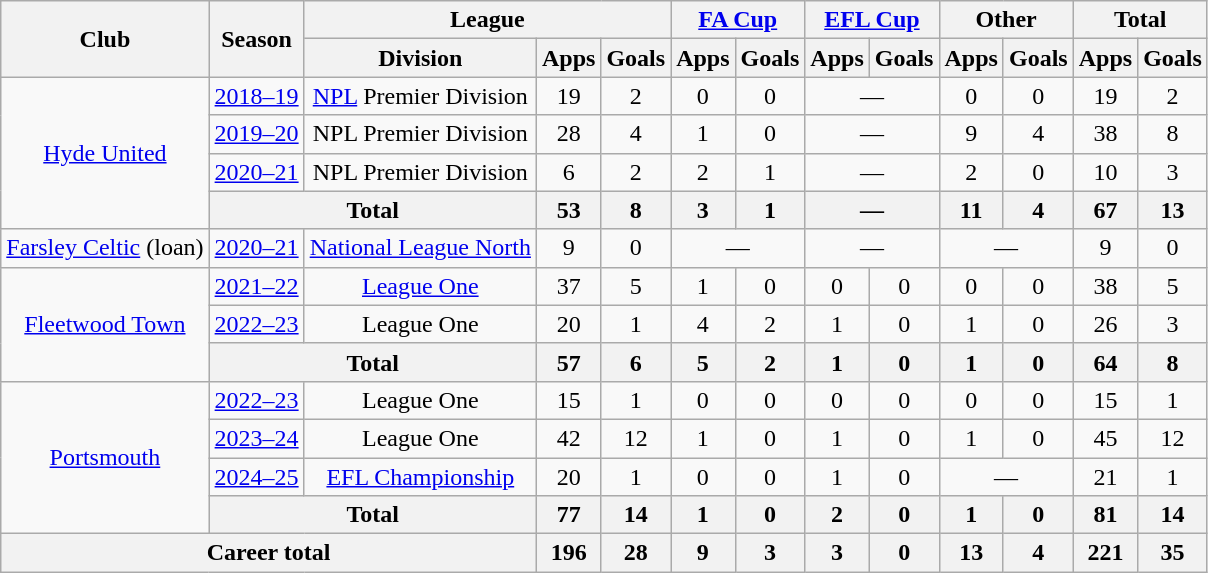<table class=wikitable style=text-align:center>
<tr>
<th rowspan=2>Club</th>
<th rowspan=2>Season</th>
<th colspan=3>League</th>
<th colspan=2><a href='#'>FA Cup</a></th>
<th colspan=2><a href='#'>EFL Cup</a></th>
<th colspan=2>Other</th>
<th colspan=2>Total</th>
</tr>
<tr>
<th>Division</th>
<th>Apps</th>
<th>Goals</th>
<th>Apps</th>
<th>Goals</th>
<th>Apps</th>
<th>Goals</th>
<th>Apps</th>
<th>Goals</th>
<th>Apps</th>
<th>Goals</th>
</tr>
<tr>
<td rowspan="4"><a href='#'>Hyde United</a></td>
<td><a href='#'>2018–19</a></td>
<td><a href='#'>NPL</a> Premier Division</td>
<td>19</td>
<td>2</td>
<td>0</td>
<td>0</td>
<td colspan=2>—</td>
<td>0</td>
<td>0</td>
<td>19</td>
<td>2</td>
</tr>
<tr>
<td><a href='#'>2019–20</a></td>
<td>NPL Premier Division</td>
<td>28</td>
<td>4</td>
<td>1</td>
<td>0</td>
<td colspan=2>—</td>
<td>9</td>
<td>4</td>
<td>38</td>
<td>8</td>
</tr>
<tr>
<td><a href='#'>2020–21</a></td>
<td>NPL Premier Division</td>
<td>6</td>
<td>2</td>
<td>2</td>
<td>1</td>
<td colspan=2>—</td>
<td>2</td>
<td>0</td>
<td>10</td>
<td>3</td>
</tr>
<tr>
<th colspan=2>Total</th>
<th>53</th>
<th>8</th>
<th>3</th>
<th>1</th>
<th colspan=2>—</th>
<th>11</th>
<th>4</th>
<th>67</th>
<th>13</th>
</tr>
<tr>
<td><a href='#'>Farsley Celtic</a> (loan)</td>
<td><a href='#'>2020–21</a></td>
<td><a href='#'>National League North</a></td>
<td>9</td>
<td>0</td>
<td colspan=2>—</td>
<td colspan=2>—</td>
<td colspan=2>—</td>
<td>9</td>
<td>0</td>
</tr>
<tr>
<td rowspan="3"><a href='#'>Fleetwood Town</a></td>
<td><a href='#'>2021–22</a></td>
<td><a href='#'>League One</a></td>
<td>37</td>
<td>5</td>
<td>1</td>
<td>0</td>
<td>0</td>
<td>0</td>
<td>0</td>
<td>0</td>
<td>38</td>
<td>5</td>
</tr>
<tr>
<td><a href='#'>2022–23</a></td>
<td>League One</td>
<td>20</td>
<td>1</td>
<td>4</td>
<td>2</td>
<td>1</td>
<td>0</td>
<td>1</td>
<td>0</td>
<td>26</td>
<td>3</td>
</tr>
<tr>
<th colspan="2">Total</th>
<th>57</th>
<th>6</th>
<th>5</th>
<th>2</th>
<th>1</th>
<th>0</th>
<th>1</th>
<th>0</th>
<th>64</th>
<th>8</th>
</tr>
<tr>
<td rowspan="4"><a href='#'>Portsmouth</a></td>
<td><a href='#'>2022–23</a></td>
<td>League One</td>
<td>15</td>
<td>1</td>
<td>0</td>
<td>0</td>
<td>0</td>
<td>0</td>
<td>0</td>
<td>0</td>
<td>15</td>
<td>1</td>
</tr>
<tr>
<td><a href='#'>2023–24</a></td>
<td>League One</td>
<td>42</td>
<td>12</td>
<td>1</td>
<td>0</td>
<td>1</td>
<td>0</td>
<td>1</td>
<td>0</td>
<td>45</td>
<td>12</td>
</tr>
<tr>
<td><a href='#'>2024–25</a></td>
<td><a href='#'>EFL Championship</a></td>
<td>20</td>
<td>1</td>
<td>0</td>
<td>0</td>
<td>1</td>
<td>0</td>
<td colspan="2">—</td>
<td>21</td>
<td>1</td>
</tr>
<tr>
<th colspan="2">Total</th>
<th>77</th>
<th>14</th>
<th>1</th>
<th>0</th>
<th>2</th>
<th>0</th>
<th>1</th>
<th>0</th>
<th>81</th>
<th>14</th>
</tr>
<tr>
<th colspan="3">Career total</th>
<th>196</th>
<th>28</th>
<th>9</th>
<th>3</th>
<th>3</th>
<th>0</th>
<th>13</th>
<th>4</th>
<th>221</th>
<th>35</th>
</tr>
</table>
